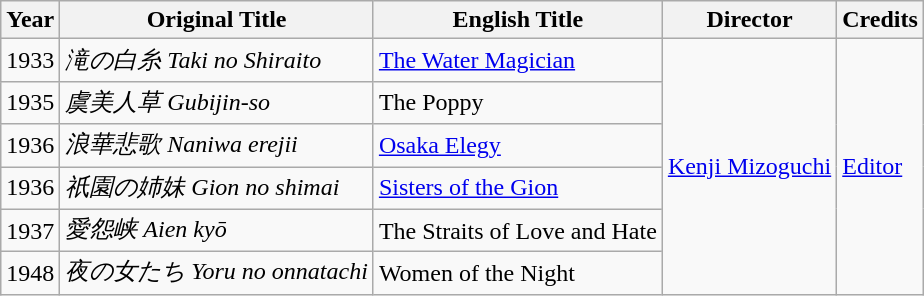<table class="wikitable sortable">
<tr>
<th>Year</th>
<th>Original Title</th>
<th>English Title</th>
<th>Director</th>
<th>Credits</th>
</tr>
<tr>
<td>1933</td>
<td><em>滝の白糸 Taki no Shiraito</em></td>
<td><a href='#'>The Water Magician</a></td>
<td rowspan="6"><a href='#'>Kenji Mizoguchi</a></td>
<td rowspan="6"><a href='#'>Editor</a></td>
</tr>
<tr>
<td>1935</td>
<td><em>虞美人草 Gubijin-so</em></td>
<td>The Poppy</td>
</tr>
<tr>
<td>1936</td>
<td><em>浪華悲歌 Naniwa erejii</em></td>
<td><a href='#'>Osaka Elegy</a></td>
</tr>
<tr>
<td>1936</td>
<td><em>祇園の姉妹 Gion no shimai</em></td>
<td><a href='#'>Sisters of the Gion</a></td>
</tr>
<tr>
<td>1937</td>
<td><em>愛怨峡 Aien kyō</em></td>
<td>The Straits of Love and Hate</td>
</tr>
<tr>
<td>1948</td>
<td><em>夜の女たち Yoru no onnatachi</em></td>
<td>Women of the Night</td>
</tr>
</table>
